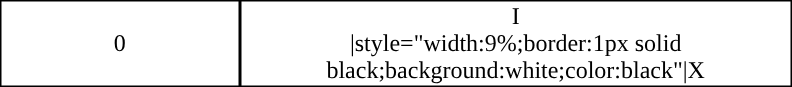<table align=center style=width:33em;border-spacing:0;text-align:center>
<tr style=height:3em>
<td style="width:9%;border:1px solid black;background:rgba(">0</td>
<td style="width:9%;border:1px solid black;background:rgba(">I<br>|style="width:9%;border:1px solid black;background:white;color:black"|X</td>
</tr>
</table>
